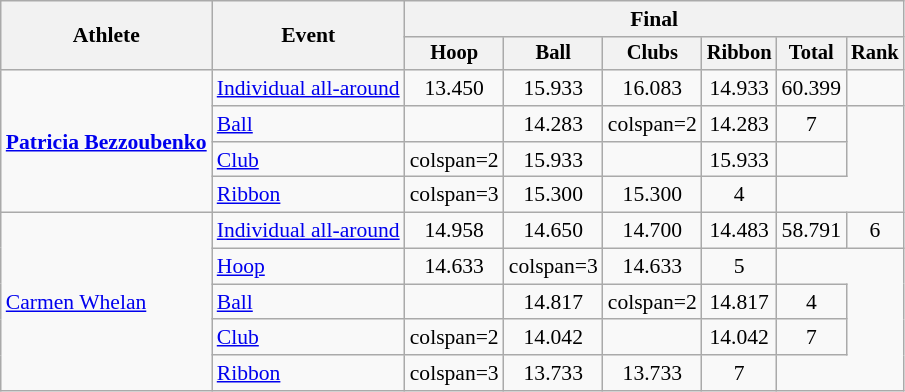<table class="wikitable" style="font-size:90%">
<tr>
<th rowspan=2>Athlete</th>
<th rowspan=2>Event</th>
<th colspan="6">Final</th>
</tr>
<tr style="font-size:95%">
<th>Hoop</th>
<th>Ball</th>
<th>Clubs</th>
<th>Ribbon</th>
<th>Total</th>
<th>Rank</th>
</tr>
<tr align=center>
<td align=left rowspan=4><strong><a href='#'>Patricia Bezzoubenko</a></strong></td>
<td align=left><a href='#'>Individual all-around</a></td>
<td>13.450</td>
<td>15.933</td>
<td>16.083</td>
<td>14.933</td>
<td>60.399</td>
<td></td>
</tr>
<tr align=center>
<td align=left><a href='#'>Ball</a></td>
<td></td>
<td>14.283</td>
<td>colspan=2 </td>
<td>14.283</td>
<td>7</td>
</tr>
<tr align=center>
<td align=left><a href='#'>Club</a></td>
<td>colspan=2 </td>
<td>15.933</td>
<td></td>
<td>15.933</td>
<td></td>
</tr>
<tr align=center>
<td align=left><a href='#'>Ribbon</a></td>
<td>colspan=3 </td>
<td>15.300</td>
<td>15.300</td>
<td>4</td>
</tr>
<tr align=center>
<td align=left rowspan=5><a href='#'>Carmen Whelan</a></td>
<td align=left><a href='#'>Individual all-around</a></td>
<td>14.958</td>
<td>14.650</td>
<td>14.700</td>
<td>14.483</td>
<td>58.791</td>
<td>6</td>
</tr>
<tr align=center>
<td align=left><a href='#'>Hoop</a></td>
<td>14.633</td>
<td>colspan=3 </td>
<td>14.633</td>
<td>5</td>
</tr>
<tr align=center>
<td align=left><a href='#'>Ball</a></td>
<td></td>
<td>14.817</td>
<td>colspan=2 </td>
<td>14.817</td>
<td>4</td>
</tr>
<tr align=center>
<td align=left><a href='#'>Club</a></td>
<td>colspan=2 </td>
<td>14.042</td>
<td></td>
<td>14.042</td>
<td>7</td>
</tr>
<tr align=center>
<td align=left><a href='#'>Ribbon</a></td>
<td>colspan=3 </td>
<td>13.733</td>
<td>13.733</td>
<td>7</td>
</tr>
</table>
